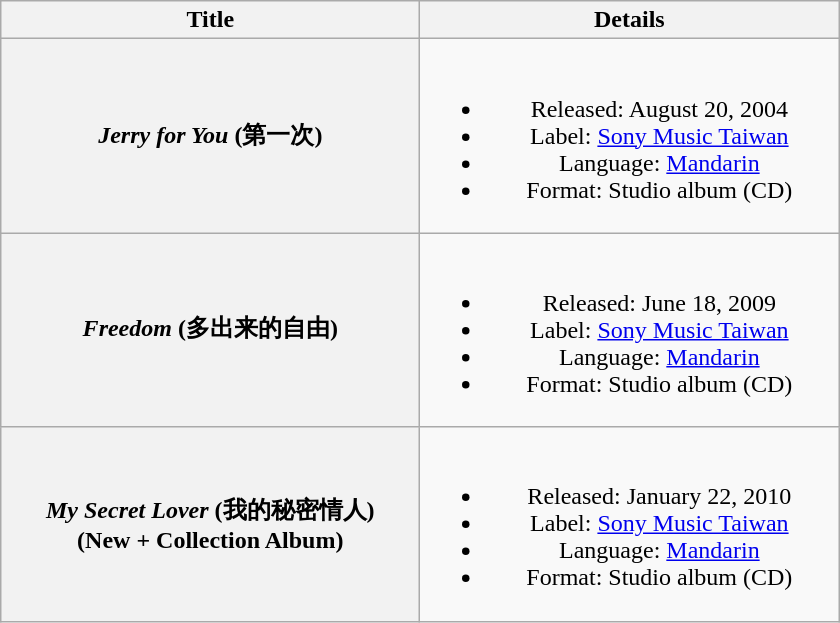<table class="wikitable plainrowheaders" style="text-align:center;">
<tr>
<th style="width:17em;">Title</th>
<th style="width:17em;">Details</th>
</tr>
<tr>
<th scope="row"><em>Jerry for You</em> (第一次)</th>
<td><br><ul><li>Released: August 20, 2004</li><li>Label: <a href='#'>Sony Music Taiwan</a></li><li>Language: <a href='#'>Mandarin</a></li><li>Format: Studio album (CD)</li></ul></td>
</tr>
<tr>
<th scope="row"><em>Freedom</em> (多出来的自由)</th>
<td><br><ul><li>Released: June 18, 2009</li><li>Label: <a href='#'>Sony Music Taiwan</a></li><li>Language: <a href='#'>Mandarin</a></li><li>Format: Studio album (CD)</li></ul></td>
</tr>
<tr>
<th scope="row"><em>My Secret Lover</em> (我的秘密情人)<br>(New + Collection Album)</th>
<td><br><ul><li>Released: January 22, 2010</li><li>Label: <a href='#'>Sony Music Taiwan</a></li><li>Language: <a href='#'>Mandarin</a></li><li>Format: Studio album (CD)</li></ul></td>
</tr>
</table>
